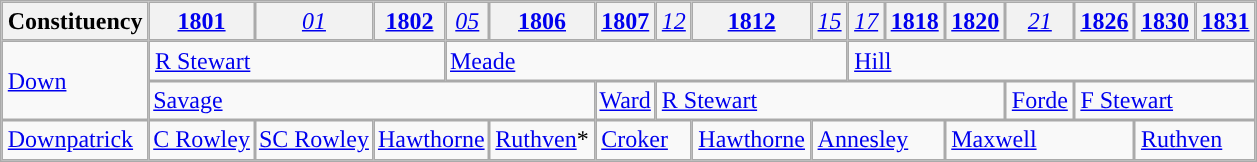<table class="wikitable" style="border-collapse: separate; border-spacing: 0;">
<tr>
<th>Constituency</th>
<th><a href='#'>1801</a></th>
<th style="font-weight: normal;"><em><a href='#'>01</a></em></th>
<th><a href='#'>1802</a></th>
<th style="font-weight: normal;"><em><a href='#'>05</a></em></th>
<th><a href='#'>1806</a></th>
<th><a href='#'>1807</a></th>
<th style="font-weight: normal;"><em><a href='#'>12</a></em></th>
<th><a href='#'>1812</a></th>
<th style="font-weight: normal;"><em><a href='#'>15</a></em></th>
<th style="font-weight: normal;"><em><a href='#'>17</a></em></th>
<th><a href='#'>1818</a></th>
<th><a href='#'>1820</a></th>
<th style="font-weight: normal;"><em><a href='#'>21</a></em></th>
<th><a href='#'>1826</a></th>
<th><a href='#'>1830</a></th>
<th><a href='#'>1831</a></th>
</tr>
<tr>
<td rowspan="2"><a href='#'>Down</a></td>
<td colspan="3"><a href='#'>R Stewart</a></td>
<td colspan="6" style="padding: 1px 2px;"><a href='#'>Meade</a></td>
<td colspan="7"><a href='#'>Hill</a></td>
</tr>
<tr>
<td colspan="5" style="padding: 1px 2px;"><a href='#'>Savage</a></td>
<td colspan="1" style="padding: 1px 2px;"><a href='#'>Ward</a></td>
<td colspan="6"><a href='#'>R Stewart</a></td>
<td colspan="1"><a href='#'>Forde</a></td>
<td colspan="3"><a href='#'>F Stewart</a></td>
</tr>
<tr>
<td><a href='#'>Downpatrick</a></td>
<td colspan="1" style="padding: 1px 2px;"><a href='#'>C Rowley</a></td>
<td colspan="1" style="padding: 1px 2px;"><a href='#'>SC Rowley</a></td>
<td colspan="2" style="padding: 1px 2px;"><a href='#'>Hawthorne</a></td>
<td colspan="1"><a href='#'>Ruthven</a>*</td>
<td colspan="2"><a href='#'>Croker</a></td>
<td colspan="1"><a href='#'>Hawthorne</a></td>
<td colspan="3"><a href='#'>Annesley</a></td>
<td colspan="3"><a href='#'>Maxwell</a></td>
<td colspan="2"><a href='#'>Ruthven</a></td>
</tr>
</table>
